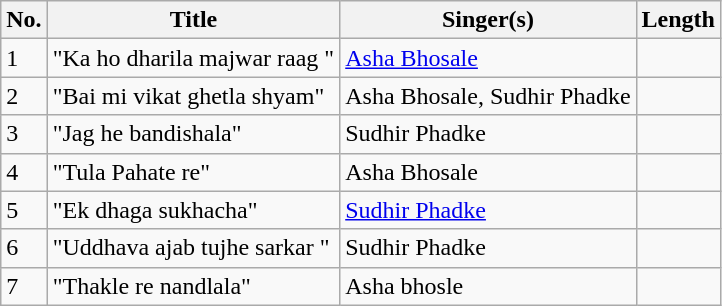<table class="wikitable">
<tr>
<th>No.</th>
<th>Title</th>
<th>Singer(s)</th>
<th>Length</th>
</tr>
<tr>
<td>1</td>
<td>"Ka ho dharila majwar raag "</td>
<td><a href='#'>Asha Bhosale</a></td>
<td></td>
</tr>
<tr>
<td>2</td>
<td>"Bai mi vikat ghetla shyam"</td>
<td>Asha Bhosale, Sudhir Phadke</td>
<td></td>
</tr>
<tr>
<td>3</td>
<td>"Jag he bandishala"</td>
<td>Sudhir Phadke</td>
<td></td>
</tr>
<tr>
<td>4</td>
<td>"Tula Pahate re"</td>
<td>Asha Bhosale</td>
<td></td>
</tr>
<tr>
<td>5</td>
<td>"Ek dhaga sukhacha"</td>
<td><a href='#'>Sudhir Phadke</a></td>
<td></td>
</tr>
<tr>
<td>6</td>
<td>"Uddhava ajab tujhe sarkar "</td>
<td>Sudhir Phadke</td>
<td></td>
</tr>
<tr>
<td>7</td>
<td>"Thakle re nandlala"</td>
<td>Asha bhosle</td>
<td></td>
</tr>
</table>
